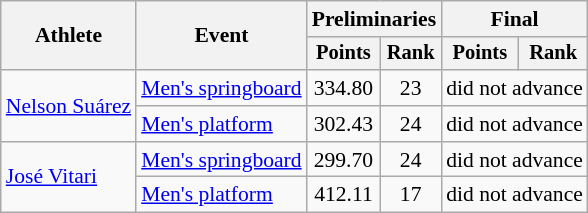<table class=wikitable style="font-size:90%;">
<tr>
<th rowspan="2">Athlete</th>
<th rowspan="2">Event</th>
<th colspan="2">Preliminaries</th>
<th colspan="2">Final</th>
</tr>
<tr style="font-size:95%">
<th>Points</th>
<th>Rank</th>
<th>Points</th>
<th>Rank</th>
</tr>
<tr align=center>
<td align=left  rowspan=2><a href='#'>Nelson Suárez</a></td>
<td align=left><a href='#'>Men's springboard</a></td>
<td>334.80</td>
<td>23</td>
<td colspan=2>did not advance</td>
</tr>
<tr align=center>
<td align=left><a href='#'>Men's platform</a></td>
<td>302.43</td>
<td>24</td>
<td colspan=2>did not advance</td>
</tr>
<tr align=center>
<td align=left  rowspan=2><a href='#'>José Vitari</a></td>
<td align=left><a href='#'>Men's springboard</a></td>
<td>299.70</td>
<td>24</td>
<td colspan=2>did not advance</td>
</tr>
<tr align=center>
<td align=left><a href='#'>Men's platform</a></td>
<td>412.11</td>
<td>17</td>
<td colspan=2>did not advance</td>
</tr>
</table>
